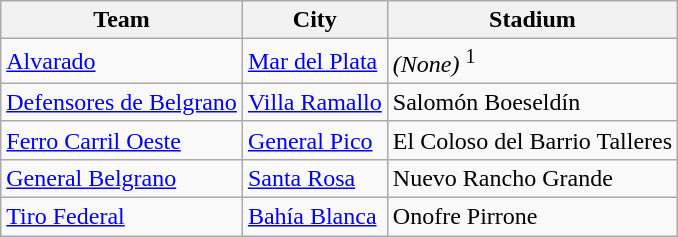<table class="wikitable sortable">
<tr>
<th>Team</th>
<th>City</th>
<th>Stadium</th>
</tr>
<tr>
<td> <a href='#'>Alvarado</a></td>
<td><a href='#'>Mar del Plata</a></td>
<td><em>(None)</em> <sup>1</sup></td>
</tr>
<tr>
<td> <a href='#'>Defensores de Belgrano</a></td>
<td><a href='#'>Villa Ramallo</a></td>
<td>Salomón Boeseldín</td>
</tr>
<tr>
<td> <a href='#'>Ferro Carril Oeste</a></td>
<td><a href='#'>General Pico</a></td>
<td>El Coloso del Barrio Talleres</td>
</tr>
<tr>
<td> <a href='#'>General Belgrano</a></td>
<td><a href='#'>Santa Rosa</a></td>
<td>Nuevo Rancho Grande</td>
</tr>
<tr>
<td> <a href='#'>Tiro Federal</a></td>
<td><a href='#'>Bahía Blanca</a></td>
<td>Onofre Pirrone</td>
</tr>
</table>
